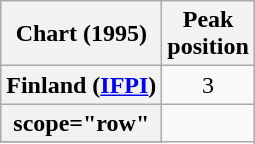<table class="wikitable sortable plainrowheaders">
<tr>
<th scope="col">Chart (1995)</th>
<th scope="col">Peak<br>position</th>
</tr>
<tr>
<th scope="row">Finland (<a href='#'>IFPI</a>) </th>
<td align="center">3</td>
</tr>
<tr>
<th>scope="row" </th>
</tr>
<tr>
</tr>
</table>
